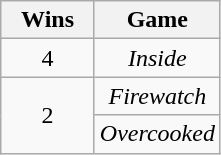<table class="wikitable" style="text-align:center;">
<tr>
<th scope="col" width="55">Wins</th>
<th scope="col" align="center">Game</th>
</tr>
<tr>
<td style="text-align:center">4</td>
<td><em>Inside</em></td>
</tr>
<tr>
<td rowspan="2" style="text-align:center">2</td>
<td><em>Firewatch</em></td>
</tr>
<tr>
<td><em>Overcooked</em></td>
</tr>
</table>
